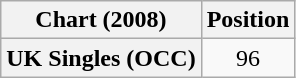<table class="wikitable plainrowheaders" style="text-align:center">
<tr>
<th scope="col">Chart (2008)</th>
<th scope="col">Position</th>
</tr>
<tr>
<th scope="row">UK Singles (OCC)</th>
<td>96</td>
</tr>
</table>
